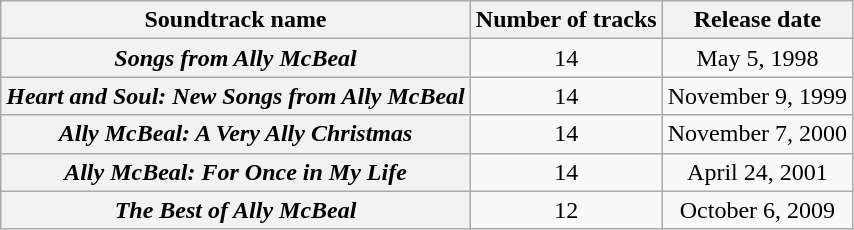<table class="wikitable plainrowheaders" style="text-align:center;">
<tr>
<th scope="col">Soundtrack name</th>
<th scope="col">Number of tracks</th>
<th scope="col">Release date</th>
</tr>
<tr>
<th scope="row"><em>Songs from Ally McBeal</em></th>
<td>14</td>
<td>May 5, 1998</td>
</tr>
<tr>
<th scope="row"><em>Heart and Soul: New Songs from Ally McBeal</em></th>
<td>14</td>
<td>November 9, 1999</td>
</tr>
<tr>
<th scope="row"><em>Ally McBeal: A Very Ally Christmas</em></th>
<td>14</td>
<td>November 7, 2000</td>
</tr>
<tr>
<th scope="row"><em>Ally McBeal: For Once in My Life</em></th>
<td>14</td>
<td>April 24, 2001</td>
</tr>
<tr>
<th scope="row"><em>The Best of Ally McBeal</em></th>
<td>12</td>
<td>October 6, 2009</td>
</tr>
</table>
